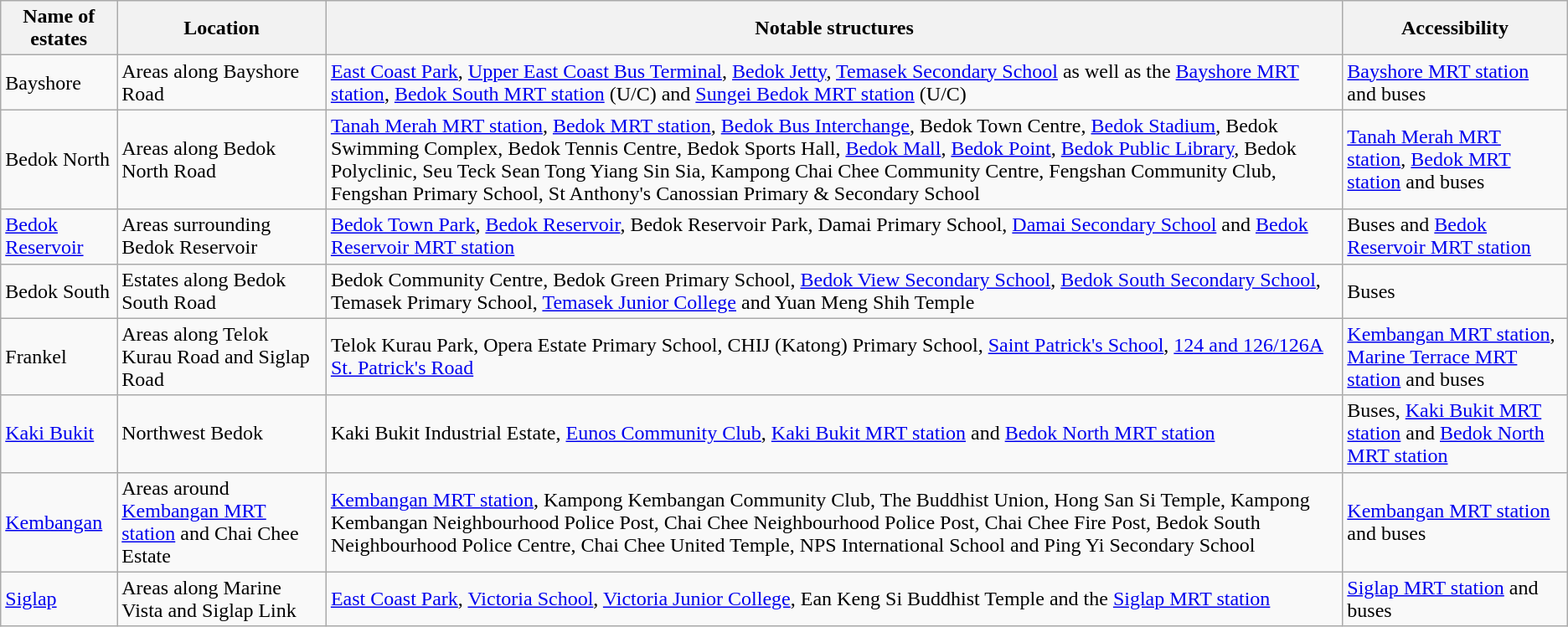<table class="wikitable">
<tr>
<th>Name of estates</th>
<th>Location</th>
<th>Notable structures</th>
<th>Accessibility</th>
</tr>
<tr>
<td>Bayshore</td>
<td>Areas along Bayshore Road</td>
<td><a href='#'>East Coast Park</a>, <a href='#'>Upper East Coast Bus Terminal</a>, <a href='#'>Bedok Jetty</a>, <a href='#'>Temasek Secondary School</a> as well as the  <a href='#'>Bayshore MRT station</a>, <a href='#'>Bedok South MRT station</a> (U/C) and <a href='#'>Sungei Bedok MRT station</a> (U/C)</td>
<td><a href='#'>Bayshore MRT station</a> and buses</td>
</tr>
<tr>
<td>Bedok North</td>
<td>Areas along Bedok North Road</td>
<td><a href='#'>Tanah Merah MRT station</a>, <a href='#'>Bedok MRT station</a>, <a href='#'>Bedok Bus Interchange</a>, Bedok Town Centre, <a href='#'>Bedok Stadium</a>, Bedok Swimming Complex, Bedok Tennis Centre, Bedok Sports Hall, <a href='#'>Bedok Mall</a>, <a href='#'>Bedok Point</a>, <a href='#'>Bedok Public Library</a>, Bedok Polyclinic, Seu Teck Sean Tong Yiang Sin Sia, Kampong Chai Chee Community Centre, Fengshan Community Club, Fengshan Primary School, St Anthony's Canossian Primary & Secondary School</td>
<td><a href='#'>Tanah Merah MRT station</a>, <a href='#'>Bedok MRT station</a> and buses</td>
</tr>
<tr>
<td><a href='#'>Bedok Reservoir</a></td>
<td>Areas surrounding Bedok Reservoir</td>
<td><a href='#'>Bedok Town Park</a>, <a href='#'>Bedok Reservoir</a>, Bedok Reservoir Park, Damai Primary School, <a href='#'>Damai Secondary School</a> and <a href='#'>Bedok Reservoir MRT station</a></td>
<td>Buses and <a href='#'>Bedok Reservoir MRT station</a></td>
</tr>
<tr>
<td>Bedok South</td>
<td>Estates along Bedok South Road</td>
<td>Bedok Community Centre, Bedok Green Primary School, <a href='#'>Bedok View Secondary School</a>, <a href='#'>Bedok South Secondary School</a>, Temasek Primary School, <a href='#'>Temasek Junior College</a> and Yuan Meng Shih Temple</td>
<td>Buses</td>
</tr>
<tr>
<td>Frankel</td>
<td>Areas along Telok Kurau Road and Siglap Road</td>
<td>Telok Kurau Park, Opera Estate Primary School, CHIJ (Katong) Primary School, <a href='#'>Saint Patrick's School</a>, <a href='#'>124 and 126/126A St. Patrick's Road</a></td>
<td><a href='#'>Kembangan MRT station</a>, <a href='#'>Marine Terrace MRT station</a> and buses</td>
</tr>
<tr>
<td><a href='#'>Kaki Bukit</a></td>
<td>Northwest Bedok</td>
<td>Kaki Bukit Industrial Estate, <a href='#'>Eunos Community Club</a>, <a href='#'>Kaki Bukit MRT station</a> and <a href='#'>Bedok North MRT station</a></td>
<td>Buses, <a href='#'>Kaki Bukit MRT station</a> and <a href='#'>Bedok North MRT station</a></td>
</tr>
<tr>
<td><a href='#'>Kembangan</a></td>
<td>Areas around <a href='#'>Kembangan MRT station</a> and Chai Chee Estate</td>
<td><a href='#'>Kembangan MRT station</a>, Kampong Kembangan Community Club, The Buddhist Union, Hong San Si Temple, Kampong Kembangan Neighbourhood Police Post, Chai Chee Neighbourhood Police Post, Chai Chee Fire Post, Bedok South Neighbourhood Police Centre, Chai Chee United Temple, NPS International School and Ping Yi Secondary School</td>
<td><a href='#'>Kembangan MRT station</a> and buses</td>
</tr>
<tr>
<td><a href='#'>Siglap</a></td>
<td>Areas along Marine Vista and Siglap Link</td>
<td><a href='#'>East Coast Park</a>, <a href='#'>Victoria School</a>, <a href='#'>Victoria Junior College</a>, Ean Keng Si Buddhist Temple and the <a href='#'>Siglap MRT station</a></td>
<td><a href='#'>Siglap MRT station</a> and buses</td>
</tr>
</table>
